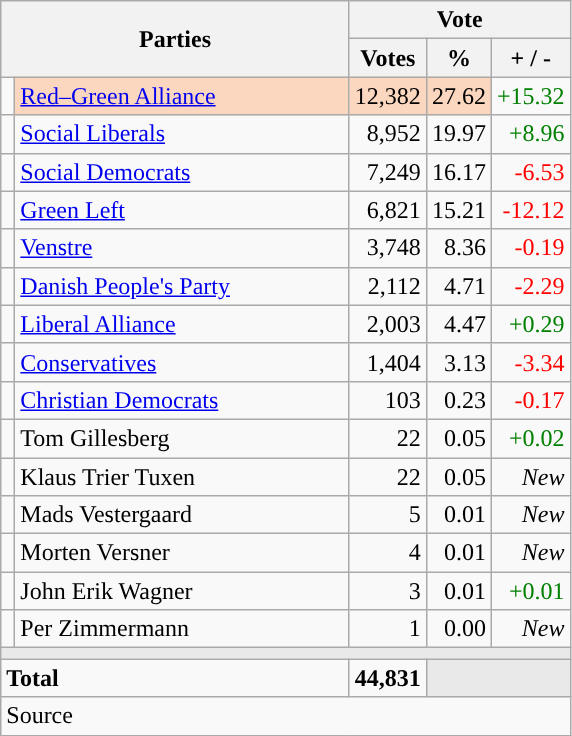<table class="wikitable" style="text-align:right;">
<tr>
<th style="text-align:centre;" rowspan="2" colspan="2" width="225">Parties</th>
<th colspan="3">Vote</th>
</tr>
<tr>
<th width="15">Votes</th>
<th width="15">%</th>
<th width="15">+ / -</th>
</tr>
<tr>
<td width="2" style="color:inherit;background:"></td>
<td bgcolor=#fcd7c0  align="left"><a href='#'>Red–Green Alliance</a></td>
<td bgcolor=#fcd7c0>12,382</td>
<td bgcolor=#fcd7c0>27.62</td>
<td style=color:green;>+15.32</td>
</tr>
<tr>
<td width="2" style="color:inherit;background:"></td>
<td align="left"><a href='#'>Social Liberals</a></td>
<td>8,952</td>
<td>19.97</td>
<td style=color:green;>+8.96</td>
</tr>
<tr>
<td width="2" style="color:inherit;background:"></td>
<td align="left"><a href='#'>Social Democrats</a></td>
<td>7,249</td>
<td>16.17</td>
<td style=color:red;>-6.53</td>
</tr>
<tr>
<td width="2" style="color:inherit;background:"></td>
<td align="left"><a href='#'>Green Left</a></td>
<td>6,821</td>
<td>15.21</td>
<td style=color:red;>-12.12</td>
</tr>
<tr>
<td width="2" style="color:inherit;background:"></td>
<td align="left"><a href='#'>Venstre</a></td>
<td>3,748</td>
<td>8.36</td>
<td style=color:red;>-0.19</td>
</tr>
<tr>
<td width="2" style="color:inherit;background:"></td>
<td align="left"><a href='#'>Danish People's Party</a></td>
<td>2,112</td>
<td>4.71</td>
<td style=color:red;>-2.29</td>
</tr>
<tr>
<td width="2" style="color:inherit;background:"></td>
<td align="left"><a href='#'>Liberal Alliance</a></td>
<td>2,003</td>
<td>4.47</td>
<td style=color:green;>+0.29</td>
</tr>
<tr>
<td width="2" style="color:inherit;background:"></td>
<td align="left"><a href='#'>Conservatives</a></td>
<td>1,404</td>
<td>3.13</td>
<td style=color:red;>-3.34</td>
</tr>
<tr>
<td width="2" style="color:inherit;background:"></td>
<td align="left"><a href='#'>Christian Democrats</a></td>
<td>103</td>
<td>0.23</td>
<td style=color:red;>-0.17</td>
</tr>
<tr>
<td width="2" style="color:inherit;background:"></td>
<td align="left">Tom Gillesberg</td>
<td>22</td>
<td>0.05</td>
<td style=color:green;>+0.02</td>
</tr>
<tr>
<td width="2" style="color:inherit;background:"></td>
<td align="left">Klaus Trier Tuxen</td>
<td>22</td>
<td>0.05</td>
<td><em>New</em></td>
</tr>
<tr>
<td width="2" style="color:inherit;background:"></td>
<td align="left">Mads Vestergaard</td>
<td>5</td>
<td>0.01</td>
<td><em>New</em></td>
</tr>
<tr>
<td width="2" style="color:inherit;background:"></td>
<td align="left">Morten Versner</td>
<td>4</td>
<td>0.01</td>
<td><em>New</em></td>
</tr>
<tr>
<td width="2" style="color:inherit;background:"></td>
<td align="left">John Erik Wagner</td>
<td>3</td>
<td>0.01</td>
<td style=color:green;>+0.01</td>
</tr>
<tr>
<td width="2" style="color:inherit;background:"></td>
<td align="left">Per Zimmermann</td>
<td>1</td>
<td>0.00</td>
<td><em>New</em></td>
</tr>
<tr>
<td colspan="7" bgcolor="#E9E9E9"></td>
</tr>
<tr>
<td align="left" colspan="2"><strong>Total</strong></td>
<td><strong>44,831</strong></td>
<td bgcolor="#E9E9E9" colspan="2"></td>
</tr>
<tr>
<td align="left" colspan="6">Source</td>
</tr>
</table>
